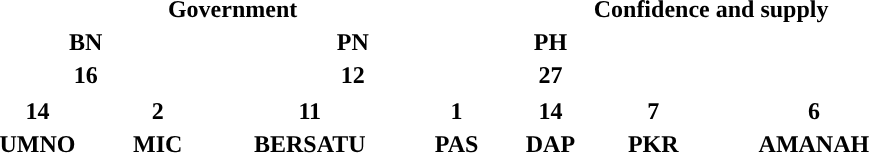<table style="width:40em;">
<tr style="text-align:center;">
<td colspan="4" style="color:"><strong>Government</strong></td>
<td colspan="3" style="color:"><strong>Confidence and supply</strong></td>
</tr>
<tr style="text-align:center;">
<td colspan="2" style="color:"><strong>BN</strong></td>
<td colspan="2" style="color:"><strong>PN</strong></td>
<td style="color:"><strong>PH</strong></td>
</tr>
<tr style="text-align:center;">
<td colspan="2" style="background:"><strong>16</strong></td>
<td colspan="2" style="background:"><strong>12</strong></td>
<td style="background:"><strong>27</strong></td>
</tr>
<tr>
</tr>
<tr style="text-align:center;">
<td style="background:"><strong>14</strong></td>
<td style="background:"><strong>2</strong></td>
<td style="background:"><strong>11</strong></td>
<td style="background:"><strong>1</strong></td>
<td style="background:"><strong>14</strong></td>
<td style="background:"><strong>7</strong></td>
<td style="background:"><strong>6</strong></td>
</tr>
<tr style="text-align:center;">
<td style="color:"><strong>UMNO</strong></td>
<td style="color:"><strong>MIC</strong></td>
<td style="color:"><strong>BERSATU</strong></td>
<td style="color:"><strong>PAS</strong></td>
<td style="color:"><strong>DAP</strong></td>
<td style="color:"><strong>PKR</strong></td>
<td style="color:"><strong>AMANAH</strong></td>
</tr>
</table>
